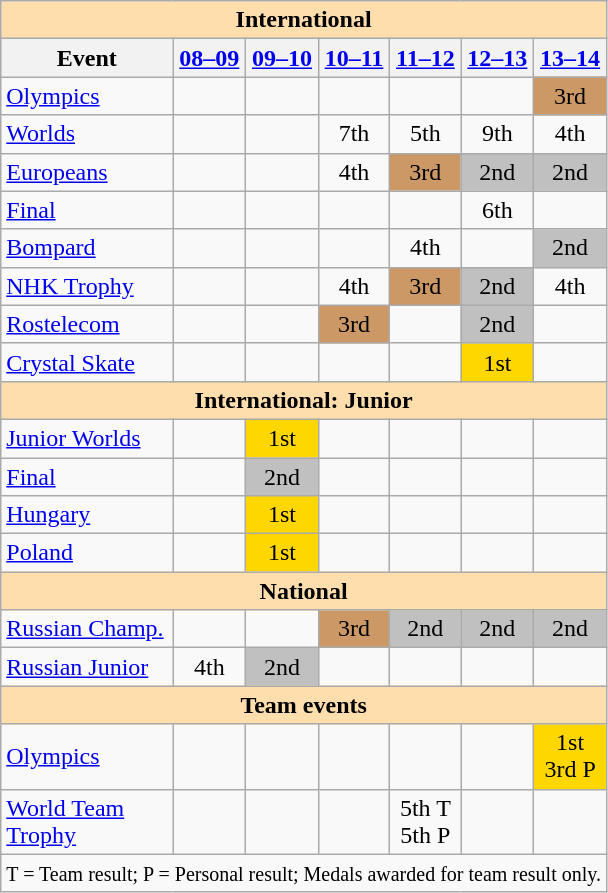<table class="wikitable" style="text-align:center">
<tr>
<th style="background-color: #ffdead; " colspan=7 align=center>International</th>
</tr>
<tr>
<th>Event</th>
<th><a href='#'>08–09</a></th>
<th><a href='#'>09–10</a></th>
<th><a href='#'>10–11</a></th>
<th><a href='#'>11–12</a></th>
<th><a href='#'>12–13</a></th>
<th><a href='#'>13–14</a></th>
</tr>
<tr>
<td align=left><a href='#'>Olympics</a></td>
<td></td>
<td></td>
<td></td>
<td></td>
<td></td>
<td bgcolor=cc9966>3rd</td>
</tr>
<tr>
<td align=left><a href='#'>Worlds</a></td>
<td></td>
<td></td>
<td>7th</td>
<td>5th</td>
<td>9th</td>
<td>4th</td>
</tr>
<tr>
<td align=left><a href='#'>Europeans</a></td>
<td></td>
<td></td>
<td>4th</td>
<td bgcolor=cc9966>3rd</td>
<td bgcolor=silver>2nd</td>
<td bgcolor=silver>2nd</td>
</tr>
<tr>
<td align=left> <a href='#'>Final</a></td>
<td></td>
<td></td>
<td></td>
<td></td>
<td>6th</td>
<td></td>
</tr>
<tr>
<td align=left> <a href='#'>Bompard</a></td>
<td></td>
<td></td>
<td></td>
<td>4th</td>
<td></td>
<td bgcolor=silver>2nd</td>
</tr>
<tr>
<td align=left> <a href='#'>NHK Trophy</a></td>
<td></td>
<td></td>
<td>4th</td>
<td bgcolor=cc9966>3rd</td>
<td bgcolor=silver>2nd</td>
<td>4th</td>
</tr>
<tr>
<td align=left> <a href='#'>Rostelecom</a></td>
<td></td>
<td></td>
<td bgcolor=cc9966>3rd</td>
<td></td>
<td bgcolor=silver>2nd</td>
<td></td>
</tr>
<tr>
<td align=left><a href='#'>Crystal Skate</a></td>
<td></td>
<td></td>
<td></td>
<td></td>
<td bgcolor=gold>1st</td>
<td></td>
</tr>
<tr>
<th style="background-color: #ffdead; " colspan=7 align=center>International: Junior</th>
</tr>
<tr>
<td align=left><a href='#'>Junior Worlds</a></td>
<td></td>
<td bgcolor=gold>1st</td>
<td></td>
<td></td>
<td></td>
<td></td>
</tr>
<tr>
<td align=left> <a href='#'>Final</a></td>
<td></td>
<td bgcolor=silver>2nd</td>
<td></td>
<td></td>
<td></td>
<td></td>
</tr>
<tr>
<td align=left> <a href='#'>Hungary</a></td>
<td></td>
<td bgcolor=gold>1st</td>
<td></td>
<td></td>
<td></td>
<td></td>
</tr>
<tr>
<td align=left> <a href='#'>Poland</a></td>
<td></td>
<td bgcolor=gold>1st</td>
<td></td>
<td></td>
<td></td>
<td></td>
</tr>
<tr>
<th style="background-color: #ffdead; " colspan=7 align=center>National</th>
</tr>
<tr>
<td align=left><a href='#'>Russian Champ.</a></td>
<td></td>
<td></td>
<td bgcolor=cc9966>3rd</td>
<td bgcolor=silver>2nd</td>
<td bgcolor=silver>2nd</td>
<td bgcolor=silver>2nd</td>
</tr>
<tr>
<td align=left><a href='#'>Russian Junior</a></td>
<td>4th</td>
<td bgcolor=silver>2nd</td>
<td></td>
<td></td>
<td></td>
<td></td>
</tr>
<tr>
<th style="background-color: #ffdead; " colspan=7 align=center>Team events</th>
</tr>
<tr>
<td align=left><a href='#'>Olympics</a></td>
<td></td>
<td></td>
<td></td>
<td></td>
<td></td>
<td bgcolor=gold>1st <br> 3rd P</td>
</tr>
<tr>
<td align=left><a href='#'>World Team <br>Trophy</a></td>
<td></td>
<td></td>
<td></td>
<td>5th T <br> 5th P</td>
<td></td>
<td></td>
</tr>
<tr>
<td colspan=7 align=center><small> T = Team result; P = Personal result; Medals awarded for team result only. </small></td>
</tr>
</table>
